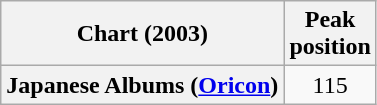<table class="wikitable sortable plainrowheaders">
<tr>
<th>Chart (2003)</th>
<th>Peak<br>position</th>
</tr>
<tr>
<th scope="row">Japanese Albums (<a href='#'>Oricon</a>)</th>
<td align="center">115</td>
</tr>
</table>
